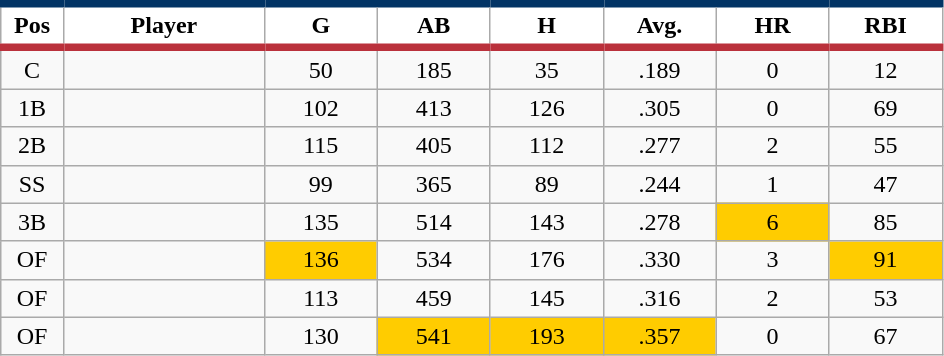<table class="wikitable sortable">
<tr>
<th style="background:#FFFFFF; border-top:#023465 5px solid; border-bottom:#ba313c 5px solid;" width="5%">Pos</th>
<th style="background:#FFFFFF; border-top:#023465 5px solid; border-bottom:#ba313c 5px solid;" width="16%">Player</th>
<th style="background:#FFFFFF; border-top:#023465 5px solid; border-bottom:#ba313c 5px solid;" width="9%">G</th>
<th style="background:#FFFFFF; border-top:#023465 5px solid; border-bottom:#ba313c 5px solid;" width="9%">AB</th>
<th style="background:#FFFFFF; border-top:#023465 5px solid; border-bottom:#ba313c 5px solid;" width="9%">H</th>
<th style="background:#FFFFFF; border-top:#023465 5px solid; border-bottom:#ba313c 5px solid;" width="9%">Avg.</th>
<th style="background:#FFFFFF; border-top:#023465 5px solid; border-bottom:#ba313c 5px solid;" width="9%">HR</th>
<th style="background:#FFFFFF; border-top:#023465 5px solid; border-bottom:#ba313c 5px solid;" width="9%">RBI</th>
</tr>
<tr align="center">
<td>C</td>
<td></td>
<td>50</td>
<td>185</td>
<td>35</td>
<td>.189</td>
<td>0</td>
<td>12</td>
</tr>
<tr align="center">
<td>1B</td>
<td></td>
<td>102</td>
<td>413</td>
<td>126</td>
<td>.305</td>
<td>0</td>
<td>69</td>
</tr>
<tr align="center">
<td>2B</td>
<td></td>
<td>115</td>
<td>405</td>
<td>112</td>
<td>.277</td>
<td>2</td>
<td>55</td>
</tr>
<tr align="center">
<td>SS</td>
<td></td>
<td>99</td>
<td>365</td>
<td>89</td>
<td>.244</td>
<td>1</td>
<td>47</td>
</tr>
<tr align="center">
<td>3B</td>
<td></td>
<td>135</td>
<td>514</td>
<td>143</td>
<td>.278</td>
<td bgcolor=#ffcc00>6</td>
<td>85</td>
</tr>
<tr align="center">
<td>OF</td>
<td></td>
<td bgcolor=#ffcc00>136</td>
<td>534</td>
<td>176</td>
<td>.330</td>
<td>3</td>
<td bgcolor=#ffcc00>91</td>
</tr>
<tr align="center">
<td>OF</td>
<td></td>
<td>113</td>
<td>459</td>
<td>145</td>
<td>.316</td>
<td>2</td>
<td>53</td>
</tr>
<tr align="center">
<td>OF</td>
<td></td>
<td>130</td>
<td bgcolor=#ffcc00>541</td>
<td bgcolor=#ffcc00>193</td>
<td bgcolor=#ffcc00>.357</td>
<td>0</td>
<td>67</td>
</tr>
</table>
